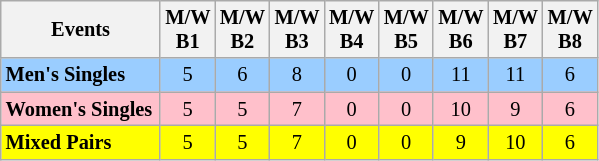<table class="wikitable" style="font-size:85%; ">
<tr>
<th width=100>Events</th>
<th width=20>M/W B1</th>
<th width=20>M/W B2</th>
<th width=20>M/W B3</th>
<th width=20>M/W B4</th>
<th width=20>M/W B5</th>
<th width=20>M/W B6</th>
<th width=20>M/W B7</th>
<th width=20>M/W B8</th>
</tr>
<tr bgcolor=#9acdff>
<td><strong>Men's Singles</strong></td>
<td align=center>5</td>
<td align=center>6</td>
<td align=center>8</td>
<td align=center>0</td>
<td align=center>0</td>
<td align=center>11</td>
<td align=center>11</td>
<td align=center>6</td>
</tr>
<tr bgcolor=pink>
<td><strong>Women's Singles</strong></td>
<td align=center>5</td>
<td align=center>5</td>
<td align=center>7</td>
<td align=center>0</td>
<td align=center>0</td>
<td align=center>10</td>
<td align=center>9</td>
<td align=center>6</td>
</tr>
<tr bgcolor=yellow>
<td><strong>Mixed Pairs</strong></td>
<td align=center>5</td>
<td align=center>5</td>
<td align=center>7</td>
<td align=center>0</td>
<td align=center>0</td>
<td align=center>9</td>
<td align=center>10</td>
<td align=center>6</td>
</tr>
</table>
